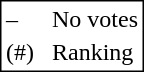<table style="border:1px solid black;">
<tr>
<td>–</td>
<td> </td>
<td>No votes</td>
</tr>
<tr>
<td>(#)</td>
<td> </td>
<td>Ranking</td>
</tr>
</table>
